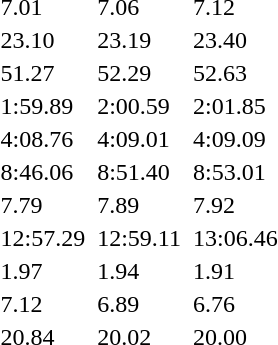<table>
<tr>
<td></td>
<td></td>
<td>7.01</td>
<td></td>
<td>7.06</td>
<td></td>
<td>7.12</td>
</tr>
<tr>
<td></td>
<td></td>
<td>23.10</td>
<td></td>
<td>23.19</td>
<td></td>
<td>23.40</td>
</tr>
<tr>
<td></td>
<td></td>
<td>51.27</td>
<td></td>
<td>52.29</td>
<td></td>
<td>52.63</td>
</tr>
<tr>
<td></td>
<td></td>
<td>1:59.89</td>
<td></td>
<td>2:00.59</td>
<td></td>
<td>2:01.85</td>
</tr>
<tr>
<td></td>
<td></td>
<td>4:08.76</td>
<td></td>
<td>4:09.01</td>
<td></td>
<td>4:09.09</td>
</tr>
<tr>
<td></td>
<td></td>
<td>8:46.06 </td>
<td></td>
<td>8:51.40</td>
<td></td>
<td>8:53.01</td>
</tr>
<tr>
<td></td>
<td></td>
<td>7.79</td>
<td></td>
<td>7.89</td>
<td></td>
<td>7.92</td>
</tr>
<tr>
<td></td>
<td></td>
<td>12:57.29</td>
<td></td>
<td>12:59.11</td>
<td></td>
<td>13:06.46</td>
</tr>
<tr>
<td></td>
<td></td>
<td>1.97</td>
<td></td>
<td>1.94</td>
<td><br></td>
<td>1.91</td>
</tr>
<tr>
<td></td>
<td></td>
<td>7.12</td>
<td></td>
<td>6.89</td>
<td></td>
<td>6.76</td>
</tr>
<tr>
<td></td>
<td></td>
<td>20.84</td>
<td></td>
<td>20.02</td>
<td></td>
<td>20.00</td>
</tr>
</table>
